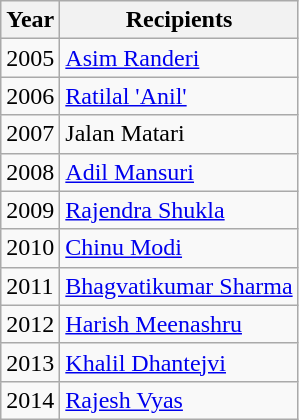<table class="wikitable sortable">
<tr>
<th>Year</th>
<th>Recipients</th>
</tr>
<tr>
<td>2005</td>
<td><a href='#'>Asim Randeri</a></td>
</tr>
<tr>
<td>2006</td>
<td><a href='#'>Ratilal 'Anil'</a></td>
</tr>
<tr>
<td>2007</td>
<td>Jalan Matari</td>
</tr>
<tr>
<td>2008</td>
<td><a href='#'>Adil Mansuri</a></td>
</tr>
<tr>
<td>2009</td>
<td><a href='#'>Rajendra Shukla</a></td>
</tr>
<tr>
<td>2010</td>
<td><a href='#'>Chinu Modi</a></td>
</tr>
<tr>
<td>2011</td>
<td><a href='#'>Bhagvatikumar Sharma</a></td>
</tr>
<tr>
<td>2012</td>
<td><a href='#'>Harish Meenashru</a></td>
</tr>
<tr>
<td>2013</td>
<td><a href='#'>Khalil Dhantejvi</a></td>
</tr>
<tr>
<td>2014</td>
<td><a href='#'>Rajesh Vyas</a></td>
</tr>
</table>
